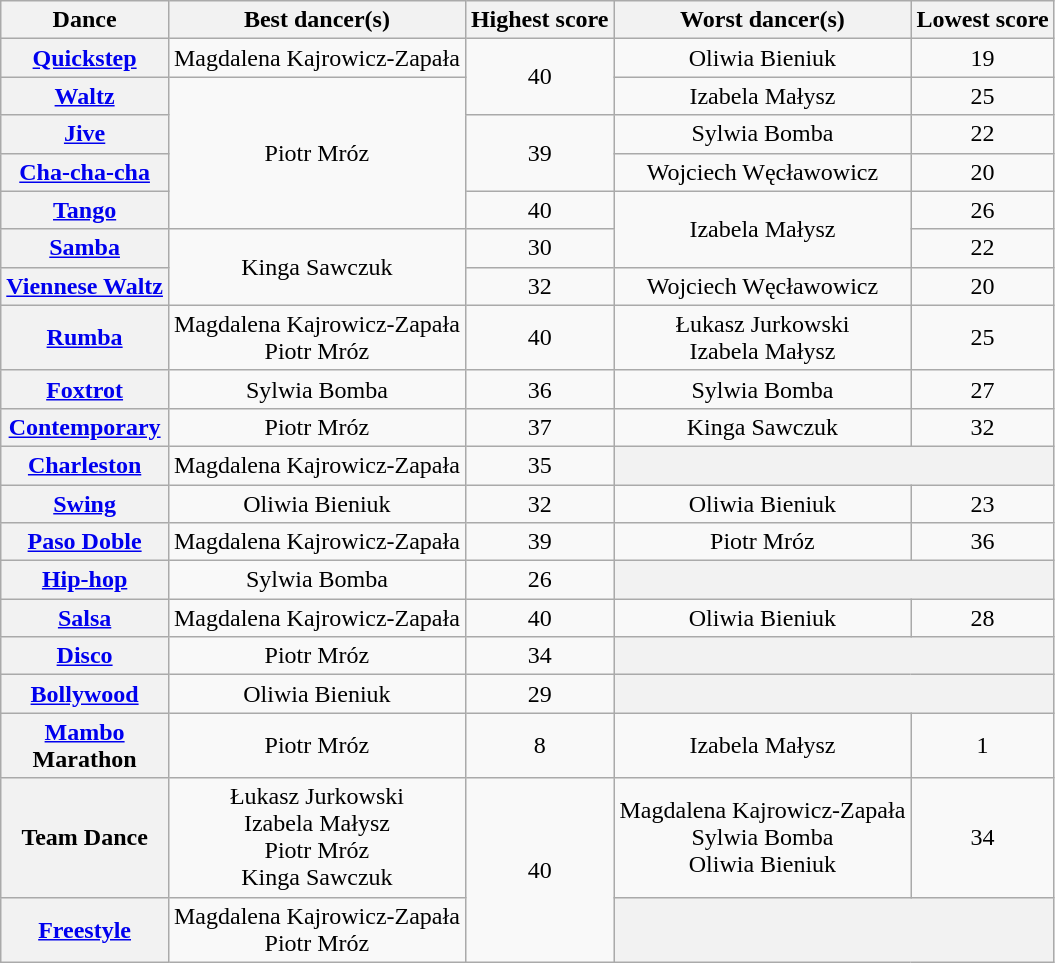<table class="wikitable sortable" style="text-align:center;">
<tr>
<th>Dance</th>
<th>Best dancer(s)</th>
<th>Highest score</th>
<th>Worst dancer(s)</th>
<th>Lowest score</th>
</tr>
<tr>
<th><a href='#'>Quickstep</a></th>
<td>Magdalena Kajrowicz-Zapała</td>
<td rowspan="2">40</td>
<td>Oliwia Bieniuk</td>
<td>19</td>
</tr>
<tr>
<th><a href='#'>Waltz</a></th>
<td rowspan="4">Piotr Mróz</td>
<td>Izabela Małysz</td>
<td>25</td>
</tr>
<tr>
<th><a href='#'>Jive</a></th>
<td rowspan="2">39</td>
<td>Sylwia Bomba</td>
<td>22</td>
</tr>
<tr>
<th><a href='#'>Cha-cha-cha</a></th>
<td>Wojciech Węcławowicz</td>
<td>20</td>
</tr>
<tr>
<th><a href='#'>Tango</a></th>
<td>40</td>
<td rowspan="2">Izabela Małysz</td>
<td>26</td>
</tr>
<tr>
<th><a href='#'>Samba</a></th>
<td rowspan="2">Kinga Sawczuk</td>
<td>30</td>
<td>22</td>
</tr>
<tr>
<th><a href='#'>Viennese Waltz</a></th>
<td>32</td>
<td>Wojciech Węcławowicz</td>
<td>20</td>
</tr>
<tr>
<th><a href='#'>Rumba</a></th>
<td>Magdalena Kajrowicz-Zapała<br>Piotr Mróz</td>
<td>40</td>
<td>Łukasz Jurkowski<br>Izabela Małysz</td>
<td>25</td>
</tr>
<tr>
<th><a href='#'>Foxtrot</a></th>
<td>Sylwia Bomba</td>
<td>36</td>
<td>Sylwia Bomba</td>
<td>27</td>
</tr>
<tr>
<th><a href='#'>Contemporary</a></th>
<td>Piotr Mróz</td>
<td>37</td>
<td>Kinga Sawczuk</td>
<td>32</td>
</tr>
<tr>
<th><a href='#'>Charleston</a></th>
<td>Magdalena Kajrowicz-Zapała</td>
<td>35</td>
<th colspan="2"></th>
</tr>
<tr>
<th><a href='#'>Swing</a></th>
<td>Oliwia Bieniuk</td>
<td>32</td>
<td>Oliwia Bieniuk</td>
<td>23</td>
</tr>
<tr>
<th><a href='#'>Paso Doble</a></th>
<td>Magdalena Kajrowicz-Zapała</td>
<td>39</td>
<td>Piotr Mróz</td>
<td>36</td>
</tr>
<tr>
<th><a href='#'>Hip-hop</a></th>
<td>Sylwia Bomba</td>
<td>26</td>
<th colspan="2"></th>
</tr>
<tr>
<th><a href='#'>Salsa</a></th>
<td>Magdalena Kajrowicz-Zapała</td>
<td>40</td>
<td>Oliwia Bieniuk</td>
<td>28</td>
</tr>
<tr>
<th><a href='#'>Disco</a></th>
<td>Piotr Mróz</td>
<td>34</td>
<th colspan="2"></th>
</tr>
<tr>
<th><a href='#'>Bollywood</a></th>
<td>Oliwia Bieniuk</td>
<td>29</td>
<th colspan="2"></th>
</tr>
<tr>
<th><a href='#'>Mambo</a><br>Marathon</th>
<td>Piotr Mróz</td>
<td>8</td>
<td>Izabela Małysz</td>
<td>1</td>
</tr>
<tr>
<th>Team Dance</th>
<td>Łukasz Jurkowski<br>Izabela Małysz<br>Piotr Mróz<br>Kinga Sawczuk</td>
<td rowspan="2">40</td>
<td>Magdalena Kajrowicz-Zapała<br>Sylwia Bomba<br>Oliwia Bieniuk</td>
<td>34</td>
</tr>
<tr>
<th><a href='#'>Freestyle</a></th>
<td>Magdalena Kajrowicz-Zapała<br>Piotr Mróz</td>
<th colspan="2"></th>
</tr>
</table>
